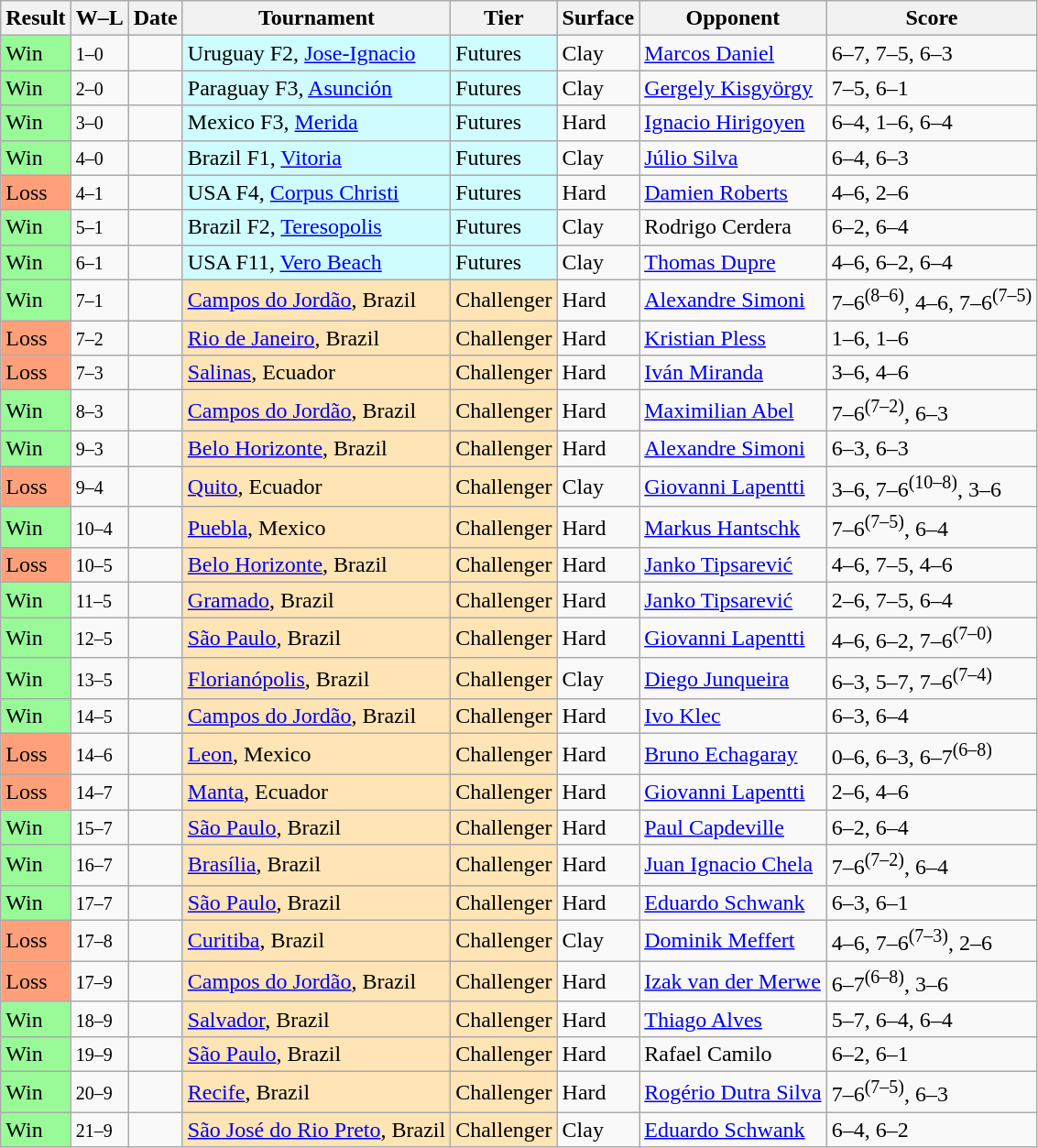<table class="sortable wikitable">
<tr>
<th>Result</th>
<th class="unsortable">W–L</th>
<th>Date</th>
<th>Tournament</th>
<th>Tier</th>
<th>Surface</th>
<th>Opponent</th>
<th class="unsortable">Score</th>
</tr>
<tr>
<td bgcolor=98FB98>Win</td>
<td><small>1–0</small></td>
<td></td>
<td style="background:#cffcff;">Uruguay F2, <a href='#'>Jose-Ignacio</a></td>
<td style="background:#cffcff;">Futures</td>
<td>Clay</td>
<td> <a href='#'>Marcos Daniel</a></td>
<td>6–7, 7–5, 6–3</td>
</tr>
<tr>
<td bgcolor=98FB98>Win</td>
<td><small>2–0</small></td>
<td></td>
<td style="background:#cffcff;">Paraguay F3, <a href='#'>Asunción</a></td>
<td style="background:#cffcff;">Futures</td>
<td>Clay</td>
<td> <a href='#'>Gergely Kisgyörgy</a></td>
<td>7–5, 6–1</td>
</tr>
<tr>
<td bgcolor=98FB98>Win</td>
<td><small>3–0</small></td>
<td></td>
<td style="background:#cffcff;">Mexico F3, <a href='#'>Merida</a></td>
<td style="background:#cffcff;">Futures</td>
<td>Hard</td>
<td> <a href='#'>Ignacio Hirigoyen</a></td>
<td>6–4, 1–6, 6–4</td>
</tr>
<tr>
<td bgcolor=98FB98>Win</td>
<td><small>4–0</small></td>
<td></td>
<td style="background:#cffcff;">Brazil F1, <a href='#'>Vitoria</a></td>
<td style="background:#cffcff;">Futures</td>
<td>Clay</td>
<td> <a href='#'>Júlio Silva</a></td>
<td>6–4, 6–3</td>
</tr>
<tr>
<td bgcolor=FFA07A>Loss</td>
<td><small>4–1</small></td>
<td></td>
<td style="background:#cffcff;">USA F4, <a href='#'>Corpus Christi</a></td>
<td style="background:#cffcff;">Futures</td>
<td>Hard</td>
<td> <a href='#'>Damien Roberts</a></td>
<td>4–6, 2–6</td>
</tr>
<tr>
<td bgcolor=98FB98>Win</td>
<td><small>5–1</small></td>
<td></td>
<td style="background:#cffcff;">Brazil F2, <a href='#'>Teresopolis</a></td>
<td style="background:#cffcff;">Futures</td>
<td>Clay</td>
<td> Rodrigo Cerdera</td>
<td>6–2, 6–4</td>
</tr>
<tr>
<td bgcolor=98FB98>Win</td>
<td><small>6–1</small></td>
<td></td>
<td style="background:#cffcff;">USA F11, <a href='#'>Vero Beach</a></td>
<td style="background:#cffcff;">Futures</td>
<td>Clay</td>
<td> <a href='#'>Thomas Dupre</a></td>
<td>4–6, 6–2, 6–4</td>
</tr>
<tr>
<td bgcolor=98FB98>Win</td>
<td><small>7–1</small></td>
<td></td>
<td style="background:moccasin;"><a href='#'>Campos do Jordão</a>, Brazil</td>
<td style="background:moccasin;">Challenger</td>
<td>Hard</td>
<td> <a href='#'>Alexandre Simoni</a></td>
<td>7–6<sup>(8–6)</sup>, 4–6, 7–6<sup>(7–5)</sup></td>
</tr>
<tr>
<td bgcolor=FFA07A>Loss</td>
<td><small>7–2</small></td>
<td></td>
<td style="background:moccasin;"><a href='#'>Rio de Janeiro</a>, Brazil</td>
<td style="background:moccasin;">Challenger</td>
<td>Hard</td>
<td> <a href='#'>Kristian Pless</a></td>
<td>1–6, 1–6</td>
</tr>
<tr>
<td bgcolor=FFA07A>Loss</td>
<td><small>7–3</small></td>
<td></td>
<td style="background:moccasin;"><a href='#'>Salinas</a>, Ecuador</td>
<td style="background:moccasin;">Challenger</td>
<td>Hard</td>
<td> <a href='#'>Iván Miranda</a></td>
<td>3–6, 4–6</td>
</tr>
<tr>
<td bgcolor=98FB98>Win</td>
<td><small>8–3</small></td>
<td></td>
<td style="background:moccasin;"><a href='#'>Campos do Jordão</a>, Brazil</td>
<td style="background:moccasin;">Challenger</td>
<td>Hard</td>
<td> <a href='#'>Maximilian Abel</a></td>
<td>7–6<sup>(7–2)</sup>, 6–3</td>
</tr>
<tr>
<td bgcolor=98FB98>Win</td>
<td><small>9–3</small></td>
<td></td>
<td style="background:moccasin;"><a href='#'>Belo Horizonte</a>, Brazil</td>
<td style="background:moccasin;">Challenger</td>
<td>Hard</td>
<td> <a href='#'>Alexandre Simoni</a></td>
<td>6–3, 6–3</td>
</tr>
<tr>
<td bgcolor=FFA07A>Loss</td>
<td><small>9–4</small></td>
<td></td>
<td style="background:moccasin;"><a href='#'>Quito</a>, Ecuador</td>
<td style="background:moccasin;">Challenger</td>
<td>Clay</td>
<td> <a href='#'>Giovanni Lapentti</a></td>
<td>3–6, 7–6<sup>(10–8)</sup>, 3–6</td>
</tr>
<tr>
<td bgcolor=98FB98>Win</td>
<td><small>10–4</small></td>
<td></td>
<td style="background:moccasin;"><a href='#'>Puebla</a>, Mexico</td>
<td style="background:moccasin;">Challenger</td>
<td>Hard</td>
<td> <a href='#'>Markus Hantschk</a></td>
<td>7–6<sup>(7–5)</sup>, 6–4</td>
</tr>
<tr>
<td bgcolor=FFA07A>Loss</td>
<td><small>10–5</small></td>
<td></td>
<td style="background:moccasin;"><a href='#'>Belo Horizonte</a>, Brazil</td>
<td style="background:moccasin;">Challenger</td>
<td>Hard</td>
<td> <a href='#'>Janko Tipsarević</a></td>
<td>4–6, 7–5, 4–6</td>
</tr>
<tr>
<td bgcolor=98FB98>Win</td>
<td><small>11–5</small></td>
<td></td>
<td style="background:moccasin;"><a href='#'>Gramado</a>, Brazil</td>
<td style="background:moccasin;">Challenger</td>
<td>Hard</td>
<td> <a href='#'>Janko Tipsarević</a></td>
<td>2–6, 7–5, 6–4</td>
</tr>
<tr>
<td bgcolor=98FB98>Win</td>
<td><small>12–5</small></td>
<td></td>
<td style="background:moccasin;"><a href='#'>São Paulo</a>, Brazil</td>
<td style="background:moccasin;">Challenger</td>
<td>Hard</td>
<td> <a href='#'>Giovanni Lapentti</a></td>
<td>4–6, 6–2, 7–6<sup>(7–0)</sup></td>
</tr>
<tr>
<td bgcolor=98FB98>Win</td>
<td><small>13–5</small></td>
<td></td>
<td style="background:moccasin;"><a href='#'>Florianópolis</a>, Brazil</td>
<td style="background:moccasin;">Challenger</td>
<td>Clay</td>
<td> <a href='#'>Diego Junqueira</a></td>
<td>6–3, 5–7, 7–6<sup>(7–4)</sup></td>
</tr>
<tr>
<td bgcolor=98FB98>Win</td>
<td><small>14–5</small></td>
<td></td>
<td style="background:moccasin;"><a href='#'>Campos do Jordão</a>, Brazil</td>
<td style="background:moccasin;">Challenger</td>
<td>Hard</td>
<td> <a href='#'>Ivo Klec</a></td>
<td>6–3, 6–4</td>
</tr>
<tr>
<td bgcolor=FFA07A>Loss</td>
<td><small>14–6</small></td>
<td></td>
<td style="background:moccasin;"><a href='#'>Leon</a>, Mexico</td>
<td style="background:moccasin;">Challenger</td>
<td>Hard</td>
<td> <a href='#'>Bruno Echagaray</a></td>
<td>0–6, 6–3, 6–7<sup>(6–8)</sup></td>
</tr>
<tr>
<td bgcolor=FFA07A>Loss</td>
<td><small>14–7</small></td>
<td></td>
<td style="background:moccasin;"><a href='#'>Manta</a>, Ecuador</td>
<td style="background:moccasin;">Challenger</td>
<td>Hard</td>
<td> <a href='#'>Giovanni Lapentti</a></td>
<td>2–6, 4–6</td>
</tr>
<tr>
<td bgcolor=98FB98>Win</td>
<td><small>15–7</small></td>
<td></td>
<td style="background:moccasin;"><a href='#'>São Paulo</a>, Brazil</td>
<td style="background:moccasin;">Challenger</td>
<td>Hard</td>
<td> <a href='#'>Paul Capdeville</a></td>
<td>6–2, 6–4</td>
</tr>
<tr>
<td bgcolor=98FB98>Win</td>
<td><small>16–7</small></td>
<td></td>
<td style="background:moccasin;"><a href='#'>Brasília</a>, Brazil</td>
<td style="background:moccasin;">Challenger</td>
<td>Hard</td>
<td> <a href='#'>Juan Ignacio Chela</a></td>
<td>7–6<sup>(7–2)</sup>, 6–4</td>
</tr>
<tr>
<td bgcolor=98FB98>Win</td>
<td><small>17–7</small></td>
<td></td>
<td style="background:moccasin;"><a href='#'>São Paulo</a>, Brazil</td>
<td style="background:moccasin;">Challenger</td>
<td>Hard</td>
<td> <a href='#'>Eduardo Schwank</a></td>
<td>6–3, 6–1</td>
</tr>
<tr>
<td bgcolor=FFA07A>Loss</td>
<td><small>17–8</small></td>
<td></td>
<td style="background:moccasin;"><a href='#'>Curitiba</a>, Brazil</td>
<td style="background:moccasin;">Challenger</td>
<td>Clay</td>
<td> <a href='#'>Dominik Meffert</a></td>
<td>4–6, 7–6<sup>(7–3)</sup>, 2–6</td>
</tr>
<tr>
<td bgcolor=FFA07A>Loss</td>
<td><small>17–9</small></td>
<td></td>
<td style="background:moccasin;"><a href='#'>Campos do Jordão</a>, Brazil</td>
<td style="background:moccasin;">Challenger</td>
<td>Hard</td>
<td> <a href='#'>Izak van der Merwe</a></td>
<td>6–7<sup>(6–8)</sup>, 3–6</td>
</tr>
<tr>
<td bgcolor=98FB98>Win</td>
<td><small>18–9</small></td>
<td></td>
<td style="background:moccasin;"><a href='#'>Salvador</a>, Brazil</td>
<td style="background:moccasin;">Challenger</td>
<td>Hard</td>
<td> <a href='#'>Thiago Alves</a></td>
<td>5–7, 6–4, 6–4</td>
</tr>
<tr>
<td bgcolor=98FB98>Win</td>
<td><small>19–9</small></td>
<td></td>
<td style="background:moccasin;"><a href='#'>São Paulo</a>, Brazil</td>
<td style="background:moccasin;">Challenger</td>
<td>Hard</td>
<td> Rafael Camilo</td>
<td>6–2, 6–1</td>
</tr>
<tr>
<td bgcolor=98FB98>Win</td>
<td><small>20–9</small></td>
<td></td>
<td style="background:moccasin;"><a href='#'>Recife</a>, Brazil</td>
<td style="background:moccasin;">Challenger</td>
<td>Hard</td>
<td> <a href='#'>Rogério Dutra Silva</a></td>
<td>7–6<sup>(7–5)</sup>, 6–3</td>
</tr>
<tr>
<td bgcolor=98FB98>Win</td>
<td><small>21–9</small></td>
<td></td>
<td style="background:moccasin;"><a href='#'>São José do Rio Preto</a>, Brazil</td>
<td style="background:moccasin;">Challenger</td>
<td>Clay</td>
<td> <a href='#'>Eduardo Schwank</a></td>
<td>6–4, 6–2</td>
</tr>
</table>
